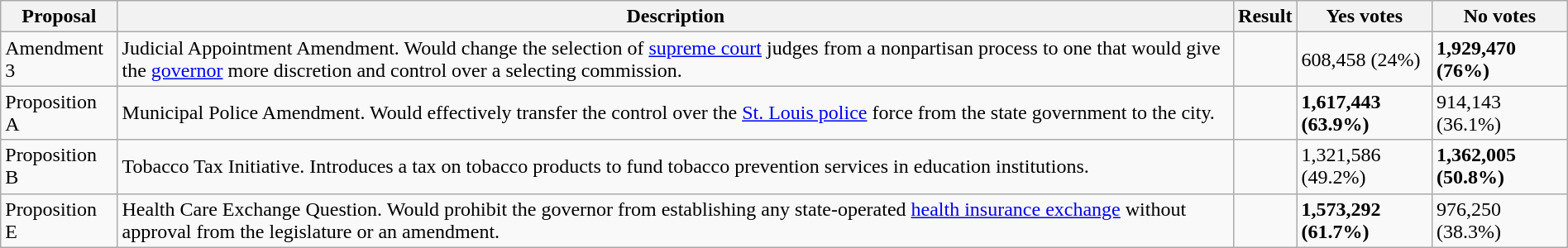<table class="wikitable sortable" style="width:100%">
<tr>
<th class="unsortable" scope="col">Proposal</th>
<th class="unsortable" scope="col">Description</th>
<th scope="col">Result</th>
<th scope="col">Yes votes</th>
<th scope="col">No votes</th>
</tr>
<tr>
<td>Amendment 3</td>
<td>Judicial Appointment Amendment. Would change the selection of <a href='#'>supreme court</a> judges from a nonpartisan process to one that would give the <a href='#'>governor</a> more discretion and control over a selecting commission.</td>
<td></td>
<td>608,458 (24%)</td>
<td><strong>1,929,470 (76%)</strong></td>
</tr>
<tr>
<td>Proposition A</td>
<td>Municipal Police Amendment. Would effectively transfer the control over the <a href='#'>St. Louis police</a> force from the state government to the city.</td>
<td></td>
<td><strong>1,617,443 (63.9%)</strong></td>
<td>914,143 (36.1%)</td>
</tr>
<tr>
<td>Proposition B</td>
<td>Tobacco Tax Initiative. Introduces a tax on tobacco products to fund tobacco prevention services in education institutions.</td>
<td></td>
<td>1,321,586 (49.2%)</td>
<td><strong>1,362,005 (50.8%)</strong></td>
</tr>
<tr>
<td>Proposition E</td>
<td>Health Care Exchange Question. Would prohibit the governor from establishing any state-operated <a href='#'>health insurance exchange</a> without approval from the legislature or an amendment.</td>
<td></td>
<td><strong>1,573,292 (61.7%)</strong></td>
<td>976,250 (38.3%)</td>
</tr>
</table>
